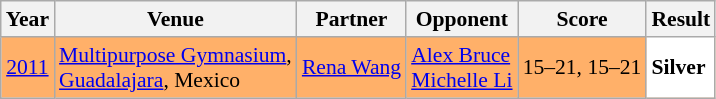<table class="sortable wikitable" style="font-size: 90%;">
<tr>
<th>Year</th>
<th>Venue</th>
<th>Partner</th>
<th>Opponent</th>
<th>Score</th>
<th>Result</th>
</tr>
<tr style="background:#FFB069">
<td align="center"><a href='#'>2011</a></td>
<td align="left"><a href='#'>Multipurpose Gymnasium</a>,<br><a href='#'>Guadalajara</a>, Mexico</td>
<td align="left"> <a href='#'>Rena Wang</a></td>
<td align="left"> <a href='#'>Alex Bruce</a><br> <a href='#'>Michelle Li</a></td>
<td align="left">15–21, 15–21</td>
<td style="text-align:left; background:white"> <strong>Silver</strong></td>
</tr>
</table>
